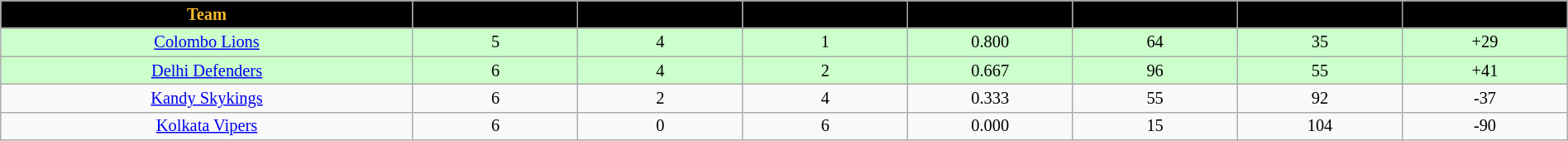<table class="wikitable" style="width:100%; font-size:85%; text-align:center">
<tr>
<th style="background:black; width:25%;color:#FABB30;">Team</th>
<th style="background:black; width:10%;color:#FABB30;"></th>
<th style="background:black; width:10%;color:#FABB30;"></th>
<th style="background:black; width:10%;color:#FABB30;"></th>
<th style="background:black; width:10%;color:#FABB30;"></th>
<th style="background:black; width:10%;color:#FABB30;"></th>
<th style="background:black; width:10%;color:#FABB30;"></th>
<th style="background:black; width:10%;color:#FABB30;"></th>
</tr>
<tr style="background-color:#ccffcc">
<td><a href='#'>Colombo Lions</a></td>
<td>5</td>
<td>4</td>
<td>1</td>
<td>0.800</td>
<td>64</td>
<td>35</td>
<td>+29</td>
</tr>
<tr style="background-color:#ccffcc">
<td><a href='#'>Delhi Defenders</a></td>
<td>6</td>
<td>4</td>
<td>2</td>
<td>0.667</td>
<td>96</td>
<td>55</td>
<td>+41</td>
</tr>
<tr>
<td><a href='#'>Kandy Skykings</a></td>
<td>6</td>
<td>2</td>
<td>4</td>
<td>0.333</td>
<td>55</td>
<td>92</td>
<td>-37</td>
</tr>
<tr>
<td><a href='#'>Kolkata Vipers</a></td>
<td>6</td>
<td>0</td>
<td>6</td>
<td>0.000</td>
<td>15</td>
<td>104</td>
<td>-90</td>
</tr>
</table>
